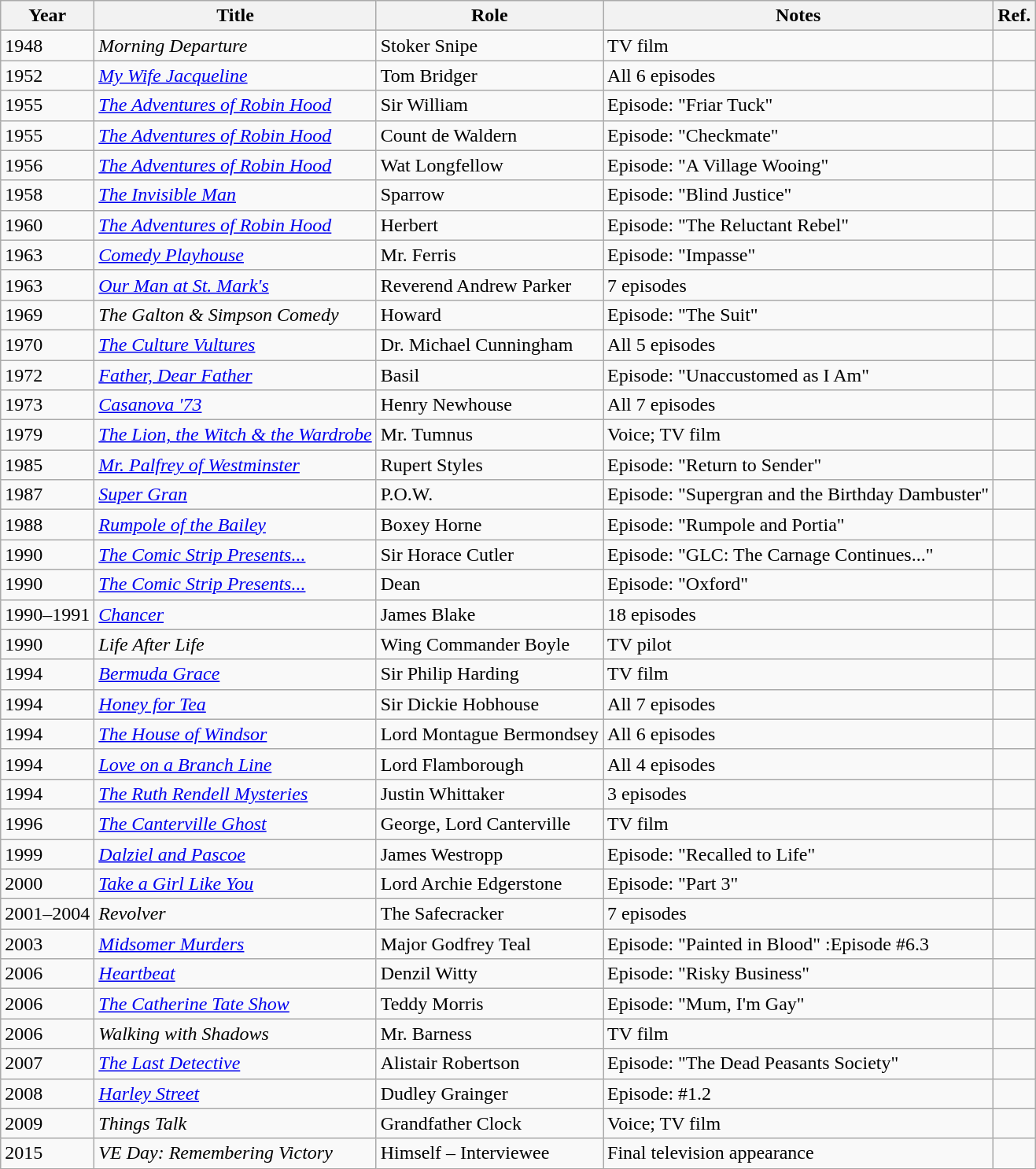<table class="wikitable sortable">
<tr>
<th>Year</th>
<th>Title</th>
<th>Role</th>
<th>Notes</th>
<th>Ref.</th>
</tr>
<tr>
<td>1948</td>
<td><em>Morning Departure</em></td>
<td>Stoker Snipe</td>
<td>TV film</td>
<td></td>
</tr>
<tr>
<td>1952</td>
<td><em><a href='#'>My Wife Jacqueline</a></em></td>
<td>Tom Bridger</td>
<td>All 6 episodes</td>
<td></td>
</tr>
<tr>
<td>1955</td>
<td data-sort-value="Adventures of Robin Hood, The"><em><a href='#'>The Adventures of Robin Hood</a></em></td>
<td>Sir William</td>
<td>Episode: "Friar Tuck"</td>
<td></td>
</tr>
<tr>
<td>1955</td>
<td data-sort-value="Adventures of Robin Hood, The"><em><a href='#'>The Adventures of Robin Hood</a></em></td>
<td>Count de Waldern</td>
<td>Episode: "Checkmate"</td>
<td></td>
</tr>
<tr>
<td>1956</td>
<td data-sort-value="Adventures of Robin Hood, The"><em><a href='#'>The Adventures of Robin Hood</a></em></td>
<td>Wat Longfellow</td>
<td>Episode: "A Village Wooing"</td>
<td></td>
</tr>
<tr>
<td>1958</td>
<td data-sort-value="Invisible Man, The"><em><a href='#'>The Invisible Man</a></em></td>
<td>Sparrow</td>
<td>Episode: "Blind Justice"</td>
<td></td>
</tr>
<tr>
<td>1960</td>
<td data-sort-value="Adventures of Robin Hood, The"><em><a href='#'>The Adventures of Robin Hood</a></em></td>
<td>Herbert</td>
<td>Episode: "The Reluctant Rebel"</td>
<td></td>
</tr>
<tr>
<td>1963</td>
<td><em><a href='#'>Comedy Playhouse</a></em></td>
<td>Mr. Ferris</td>
<td>Episode: "Impasse"</td>
<td></td>
</tr>
<tr>
<td>1963</td>
<td><em><a href='#'>Our Man at St. Mark's</a></em></td>
<td>Reverend Andrew Parker</td>
<td>7 episodes</td>
<td></td>
</tr>
<tr>
<td>1969</td>
<td data-sort-value="Galton & Simpson Comedy, The"><em>The Galton & Simpson Comedy</em></td>
<td>Howard</td>
<td>Episode: "The Suit"</td>
<td></td>
</tr>
<tr>
<td>1970</td>
<td data-sort-value="Culture Vultures, The"><em><a href='#'>The Culture Vultures</a></em></td>
<td>Dr. Michael Cunningham</td>
<td>All 5 episodes</td>
<td></td>
</tr>
<tr>
<td>1972</td>
<td><em><a href='#'>Father, Dear Father</a></em></td>
<td>Basil</td>
<td>Episode: "Unaccustomed as I Am"</td>
<td></td>
</tr>
<tr>
<td>1973</td>
<td><em><a href='#'>Casanova '73</a></em></td>
<td>Henry Newhouse</td>
<td>All 7 episodes</td>
<td></td>
</tr>
<tr>
<td>1979</td>
<td data-sort-value="Lion, the Witch and the Wardrobe, The"><em><a href='#'>The Lion, the Witch & the Wardrobe</a></em></td>
<td>Mr. Tumnus</td>
<td>Voice; TV film</td>
<td></td>
</tr>
<tr>
<td>1985</td>
<td><em><a href='#'>Mr. Palfrey of Westminster</a></em></td>
<td>Rupert Styles</td>
<td>Episode: "Return to Sender"</td>
<td></td>
</tr>
<tr>
<td>1987</td>
<td><em><a href='#'>Super Gran</a></em></td>
<td>P.O.W.</td>
<td>Episode: "Supergran and the Birthday Dambuster"</td>
<td></td>
</tr>
<tr>
<td>1988</td>
<td><em><a href='#'>Rumpole of the Bailey</a></em></td>
<td>Boxey Horne</td>
<td>Episode: "Rumpole and Portia"</td>
<td></td>
</tr>
<tr>
<td>1990</td>
<td data-sort-value="Comic Strip Presents..., The"><em><a href='#'>The Comic Strip Presents...</a></em></td>
<td>Sir Horace Cutler</td>
<td>Episode: "GLC: The Carnage Continues..."</td>
<td></td>
</tr>
<tr>
<td>1990</td>
<td data-sort-value="Comic Strip Presents..., The"><em><a href='#'>The Comic Strip Presents...</a></em></td>
<td>Dean</td>
<td>Episode: "Oxford"</td>
<td></td>
</tr>
<tr>
<td>1990–1991</td>
<td><em><a href='#'>Chancer</a></em></td>
<td>James Blake</td>
<td>18 episodes</td>
<td></td>
</tr>
<tr>
<td>1990</td>
<td><em>Life After Life</em></td>
<td>Wing Commander Boyle</td>
<td>TV pilot</td>
<td></td>
</tr>
<tr>
<td>1994</td>
<td><em><a href='#'>Bermuda Grace</a></em></td>
<td>Sir Philip Harding</td>
<td>TV film</td>
<td></td>
</tr>
<tr>
<td>1994</td>
<td><em><a href='#'>Honey for Tea</a></em></td>
<td>Sir Dickie Hobhouse</td>
<td>All 7 episodes</td>
<td></td>
</tr>
<tr>
<td>1994</td>
<td data-sort-value="House of Windsor, The"><em><a href='#'>The House of Windsor</a></em></td>
<td>Lord Montague Bermondsey</td>
<td>All 6 episodes</td>
<td></td>
</tr>
<tr>
<td>1994</td>
<td><em><a href='#'>Love on a Branch Line</a></em></td>
<td>Lord Flamborough</td>
<td>All 4 episodes</td>
<td></td>
</tr>
<tr>
<td>1994</td>
<td data-sort-value="Ruth Rendell Mysteries, The"><em><a href='#'>The Ruth Rendell Mysteries</a></em></td>
<td>Justin Whittaker</td>
<td>3 episodes</td>
<td></td>
</tr>
<tr>
<td>1996</td>
<td data-sort-value="Canterville Ghost, The"><em><a href='#'>The Canterville Ghost</a></em></td>
<td>George, Lord Canterville</td>
<td>TV film</td>
<td></td>
</tr>
<tr>
<td>1999</td>
<td><em><a href='#'>Dalziel and Pascoe</a></em></td>
<td>James Westropp</td>
<td>Episode: "Recalled to Life"</td>
<td></td>
</tr>
<tr>
<td>2000</td>
<td><em><a href='#'>Take a Girl Like You</a></em></td>
<td>Lord Archie Edgerstone</td>
<td>Episode: "Part 3"</td>
<td></td>
</tr>
<tr>
<td>2001–2004</td>
<td><em>Revolver</em></td>
<td>The Safecracker</td>
<td>7 episodes</td>
<td></td>
</tr>
<tr>
<td>2003</td>
<td><em><a href='#'>Midsomer Murders</a></em></td>
<td>Major Godfrey Teal</td>
<td>Episode: "Painted in Blood" :Episode #6.3</td>
<td></td>
</tr>
<tr>
<td>2006</td>
<td><em><a href='#'>Heartbeat</a></em></td>
<td>Denzil Witty</td>
<td>Episode: "Risky Business"</td>
<td></td>
</tr>
<tr>
<td>2006</td>
<td data-sort-value="Catherine Tate Show, The"><em><a href='#'>The Catherine Tate Show</a></em></td>
<td>Teddy Morris</td>
<td>Episode: "Mum, I'm Gay"</td>
<td></td>
</tr>
<tr>
<td>2006</td>
<td><em>Walking with Shadows</em></td>
<td>Mr. Barness</td>
<td>TV film</td>
<td></td>
</tr>
<tr>
<td>2007</td>
<td data-sort-value="Last Detective, The"><em><a href='#'>The Last Detective</a></em></td>
<td>Alistair Robertson</td>
<td>Episode: "The Dead Peasants Society"</td>
<td></td>
</tr>
<tr>
<td>2008</td>
<td><em><a href='#'>Harley Street</a></em></td>
<td>Dudley Grainger</td>
<td>Episode: #1.2</td>
<td></td>
</tr>
<tr>
<td>2009</td>
<td><em>Things Talk</em></td>
<td>Grandfather Clock</td>
<td>Voice; TV film</td>
<td></td>
</tr>
<tr>
<td>2015</td>
<td><em>VE Day: Remembering Victory</em></td>
<td>Himself – Interviewee</td>
<td>Final television appearance</td>
<td></td>
</tr>
</table>
